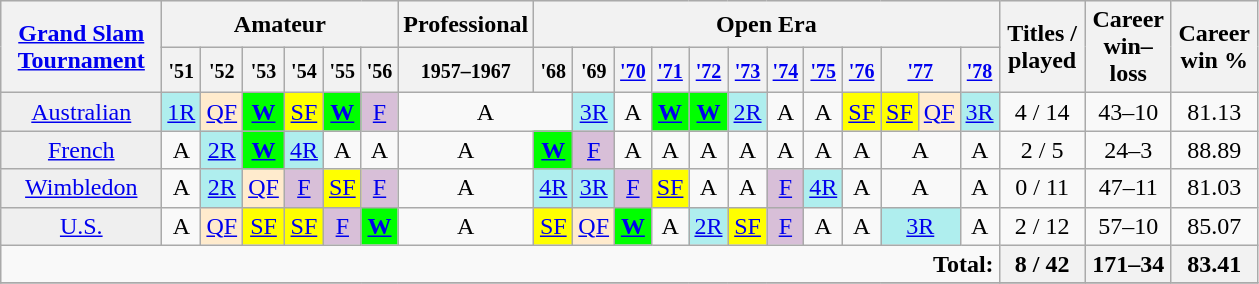<table class=wikitable style=text-align:center;font-size:100%>
<tr style="background:#efefef;">
<th rowspan="2" style="width:100px;"><strong><a href='#'>Grand Slam Tournament</a></strong></th>
<th colspan="6">Amateur</th>
<th colspan="1">Professional</th>
<th colspan="12">Open Era</th>
<th rowspan="2" style="width:50px;"><strong>Titles</strong> / <strong>played</strong></th>
<th rowspan="2" style="width:50px;"><strong>Career win–loss</strong></th>
<th rowspan="2" style="width:50px;"><strong>Career win %</strong></th>
</tr>
<tr>
<th><small>'51</small></th>
<th><small>'52</small></th>
<th><small>'53</small></th>
<th><small>'54</small></th>
<th><small>'55</small></th>
<th><small>'56</small></th>
<th><small>1957–1967</small></th>
<th><small>'68</small></th>
<th><small>'69</small></th>
<th><small><a href='#'>'70</a></small></th>
<th><small><a href='#'>'71</a></small></th>
<th><small><a href='#'>'72</a></small></th>
<th><small><a href='#'>'73</a></small></th>
<th><small><a href='#'>'74</a></small></th>
<th><small><a href='#'>'75</a></small></th>
<th><small><a href='#'>'76</a></small></th>
<th style="width:10px;" colspan="2"><small><a href='#'>'77</a></small></th>
<th><small><a href='#'>'78</a></small></th>
</tr>
<tr>
<td style="background:#EFEFEF;"><a href='#'>Australian</a></td>
<td style="text-align:center; background:#afeeee;"><a href='#'>1R</a></td>
<td style="text-align:center; background:#ffebcd;"><a href='#'>QF</a></td>
<td style="text-align:center; background:#0f0;"><strong><a href='#'>W</a></strong></td>
<td style="text-align:center; background:yellow;"><a href='#'>SF</a></td>
<td style="text-align:center; background:#0f0;"><strong><a href='#'>W</a></strong></td>
<td style="text-align:center; background:thistle;"><a href='#'>F</a></td>
<td colspan="2" style="text-align:center;">A</td>
<td style="text-align:center; background:#afeeee;"><a href='#'>3R</a></td>
<td style="text-align:center;">A</td>
<td style="text-align:center; background:#0f0;"><strong><a href='#'>W</a></strong></td>
<td style="text-align:center; background:#0f0;"><strong><a href='#'>W</a></strong></td>
<td style="text-align:center; background:#afeeee;"><a href='#'>2R</a></td>
<td style="text-align:center;">A</td>
<td style="text-align:center;">A</td>
<td style="text-align:center; background:yellow;"><a href='#'>SF</a></td>
<td style="text-align:center; background:yellow;"><a href='#'>SF</a></td>
<td style="text-align:center; background:#ffebcd;"><a href='#'>QF</a></td>
<td style="text-align:center; background:#afeeee;"><a href='#'>3R</a></td>
<td style="text-align:center;">4 / 14</td>
<td style="text-align:center;">43–10</td>
<td style="text-align:center;">81.13</td>
</tr>
<tr>
<td style="background:#EFEFEF;"><a href='#'>French</a></td>
<td style="text-align:center;">A</td>
<td style="text-align:center; background:#afeeee;"><a href='#'>2R</a></td>
<td style="text-align:center; background:#0f0;"><strong><a href='#'>W</a></strong></td>
<td style="text-align:center; background:#afeeee;"><a href='#'>4R</a></td>
<td style="text-align:center;">A</td>
<td style="text-align:center;">A</td>
<td style="text-align:center;">A</td>
<td style="text-align:center; background:#0f0;"><strong><a href='#'>W</a></strong></td>
<td style="text-align:center; background:thistle;"><a href='#'>F</a></td>
<td style="text-align:center;">A</td>
<td style="text-align:center;">A</td>
<td style="text-align:center;">A</td>
<td style="text-align:center;">A</td>
<td style="text-align:center;">A</td>
<td style="text-align:center;">A</td>
<td style="text-align:center;">A</td>
<td style="text-align:center;" colspan="2">A</td>
<td style="text-align:center;">A</td>
<td style="text-align:center;">2 / 5</td>
<td style="text-align:center;">24–3</td>
<td style="text-align:center;">88.89</td>
</tr>
<tr>
<td style="background:#EFEFEF;"><a href='#'>Wimbledon</a></td>
<td style="text-align:center;">A</td>
<td style="text-align:center; background:#afeeee;"><a href='#'>2R</a></td>
<td style="text-align:center; background:#ffebcd;"><a href='#'>QF</a></td>
<td style="text-align:center; background:thistle;"><a href='#'>F</a></td>
<td style="text-align:center; background:yellow;"><a href='#'>SF</a></td>
<td style="text-align:center; background:thistle;"><a href='#'>F</a></td>
<td style="text-align:center;">A</td>
<td style="text-align:center; background:#afeeee;"><a href='#'>4R</a></td>
<td style="text-align:center; background:#afeeee;"><a href='#'>3R</a></td>
<td style="text-align:center; background:thistle;"><a href='#'>F</a></td>
<td style="text-align:center; background:yellow;"><a href='#'>SF</a></td>
<td style="text-align:center;">A</td>
<td style="text-align:center;">A</td>
<td style="text-align:center; background:thistle;"><a href='#'>F</a></td>
<td style="text-align:center; background:#afeeee;"><a href='#'>4R</a></td>
<td style="text-align:center;">A</td>
<td style="text-align:center;" colspan="2">A</td>
<td style="text-align:center;">A</td>
<td style="text-align:center;">0 / 11</td>
<td style="text-align:center;">47–11</td>
<td style="text-align:center;">81.03</td>
</tr>
<tr>
<td style="background:#EFEFEF;"><a href='#'>U.S.</a></td>
<td style="text-align:center;">A</td>
<td style="text-align:center; background:#ffebcd;"><a href='#'>QF</a></td>
<td style="text-align:center; background:yellow;"><a href='#'>SF</a></td>
<td style="text-align:center; background:yellow;"><a href='#'>SF</a></td>
<td style="text-align:center; background:thistle;"><a href='#'>F</a></td>
<td style="text-align:center; background:#0f0;"><strong><a href='#'>W</a></strong></td>
<td style="text-align:center;">A</td>
<td style="text-align:center; background:yellow;"><a href='#'>SF</a></td>
<td style="text-align:center; background:#ffebcd;"><a href='#'>QF</a></td>
<td style="text-align:center; background:#0f0;"><strong><a href='#'>W</a></strong></td>
<td style="text-align:center;">A</td>
<td style="text-align:center; background:#afeeee;"><a href='#'>2R</a></td>
<td style="text-align:center; background:yellow;"><a href='#'>SF</a></td>
<td style="text-align:center; background:thistle;"><a href='#'>F</a></td>
<td style="text-align:center;">A</td>
<td style="text-align:center;">A</td>
<td style="text-align:center; background:#afeeee;" colspan="2"><a href='#'>3R</a></td>
<td style="text-align:center;">A</td>
<td style="text-align:center;">2 / 12</td>
<td style="text-align:center;">57–10</td>
<td style="text-align:center;">85.07</td>
</tr>
<tr>
<td colspan="20" align="right"><strong>Total:</strong></td>
<th style="text-align:center;"><strong>8</strong> / 42</th>
<th style="text-align:center;">171–34</th>
<th style="text-align:center;">83.41</th>
</tr>
<tr>
</tr>
</table>
